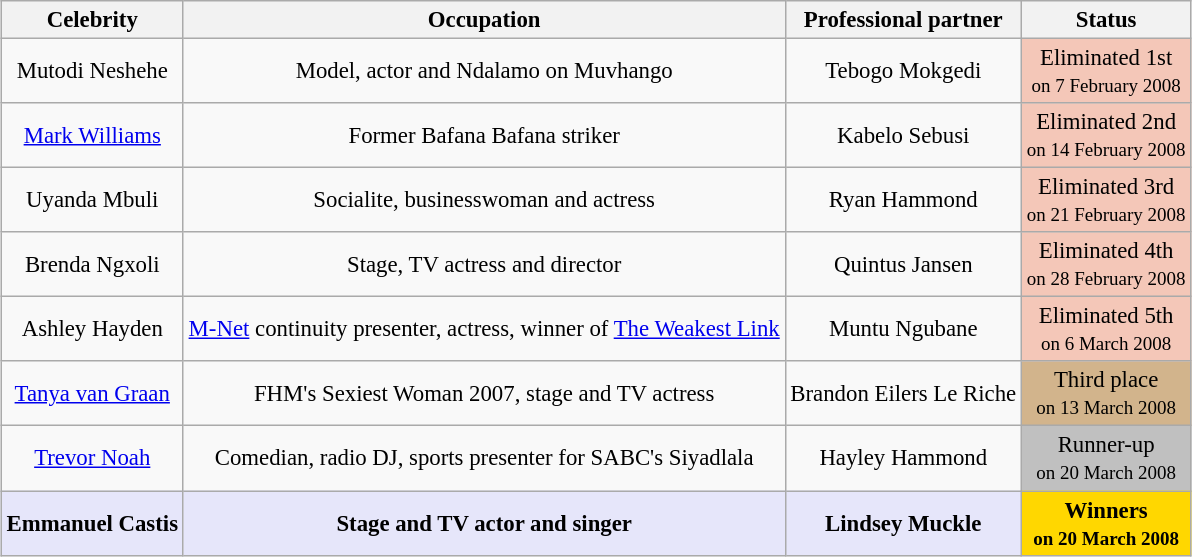<table class="wikitable"  style="margin:auto; text-align:center; font-size:95%;">
<tr>
<th>Celebrity</th>
<th>Occupation</th>
<th>Professional partner</th>
<th>Status</th>
</tr>
<tr>
<td>Mutodi Neshehe</td>
<td>Model, actor and Ndalamo on Muvhango</td>
<td>Tebogo Mokgedi</td>
<td style="background:#f4c7b8;">Eliminated 1st<br><small>on 7 February 2008</small></td>
</tr>
<tr>
<td><a href='#'>Mark Williams</a></td>
<td>Former Bafana Bafana striker</td>
<td>Kabelo Sebusi</td>
<td style="background:#f4c7b8;">Eliminated 2nd<br><small>on 14 February 2008</small></td>
</tr>
<tr>
<td>Uyanda Mbuli</td>
<td>Socialite, businesswoman and actress</td>
<td>Ryan Hammond</td>
<td style="background:#f4c7b8;">Eliminated 3rd<br><small>on 21 February 2008</small></td>
</tr>
<tr>
<td>Brenda Ngxoli</td>
<td>Stage, TV actress and director</td>
<td>Quintus Jansen</td>
<td style="background:#f4c7b8;">Eliminated 4th<br><small>on 28 February 2008</small></td>
</tr>
<tr>
<td>Ashley Hayden</td>
<td><a href='#'>M-Net</a> continuity presenter, actress, winner of <a href='#'>The Weakest Link</a></td>
<td>Muntu Ngubane</td>
<td style="background:#f4c7b8;">Eliminated 5th<br><small>on 6 March 2008</small></td>
</tr>
<tr>
<td><a href='#'>Tanya van Graan</a></td>
<td>FHM's Sexiest Woman 2007, stage and TV actress</td>
<td>Brandon Eilers Le Riche</td>
<td style="background:tan;">Third place<br><small>on 13 March 2008</small></td>
</tr>
<tr>
<td><a href='#'>Trevor Noah</a></td>
<td>Comedian, radio DJ, sports presenter for SABC's Siyadlala</td>
<td>Hayley Hammond</td>
<td style="background:silver;">Runner-up<br><small>on 20 March 2008</small></td>
</tr>
<tr>
<td style="background:lavender;"><strong>Emmanuel Castis</strong></td>
<td style="background:lavender;"><strong>Stage and TV actor and singer</strong></td>
<td style="background:lavender;"><strong>Lindsey Muckle</strong></td>
<td style="background:gold;"><strong>Winners<br><small>on 20 March 2008</small></strong></td>
</tr>
</table>
